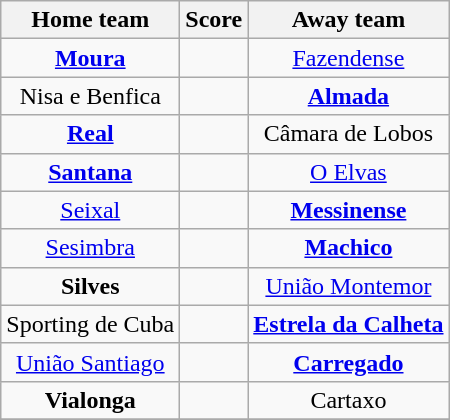<table class="wikitable" style="text-align: center">
<tr>
<th>Home team</th>
<th>Score</th>
<th>Away team</th>
</tr>
<tr>
<td><strong><a href='#'>Moura</a></strong> </td>
<td></td>
<td><a href='#'>Fazendense</a> </td>
</tr>
<tr>
<td>Nisa e Benfica </td>
<td></td>
<td><strong><a href='#'>Almada</a></strong> </td>
</tr>
<tr>
<td><strong><a href='#'>Real</a></strong> </td>
<td></td>
<td>Câmara de Lobos </td>
</tr>
<tr>
<td><strong><a href='#'>Santana</a></strong> </td>
<td></td>
<td><a href='#'>O Elvas</a> </td>
</tr>
<tr>
<td><a href='#'>Seixal</a> </td>
<td></td>
<td><strong><a href='#'>Messinense</a></strong> </td>
</tr>
<tr>
<td><a href='#'>Sesimbra</a> </td>
<td></td>
<td><strong><a href='#'>Machico</a></strong> </td>
</tr>
<tr>
<td><strong>Silves</strong> </td>
<td></td>
<td><a href='#'>União Montemor</a> </td>
</tr>
<tr>
<td>Sporting de Cuba </td>
<td></td>
<td><strong><a href='#'>Estrela da Calheta</a></strong> </td>
</tr>
<tr>
<td><a href='#'>União Santiago</a> </td>
<td></td>
<td><strong><a href='#'>Carregado</a></strong> </td>
</tr>
<tr>
<td><strong>Vialonga</strong> </td>
<td></td>
<td>Cartaxo </td>
</tr>
<tr>
</tr>
</table>
